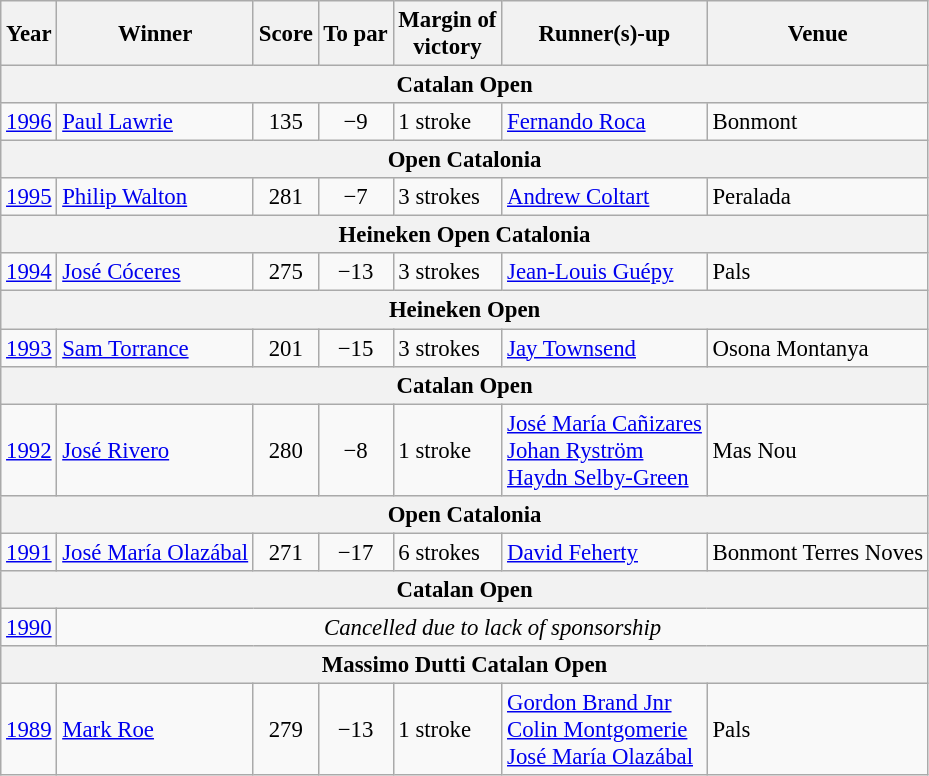<table class=wikitable style="font-size:95%">
<tr>
<th>Year</th>
<th>Winner</th>
<th>Score</th>
<th>To par</th>
<th>Margin of<br>victory</th>
<th>Runner(s)-up</th>
<th>Venue</th>
</tr>
<tr>
<th colspan=8>Catalan Open</th>
</tr>
<tr>
<td><a href='#'>1996</a></td>
<td> <a href='#'>Paul Lawrie</a></td>
<td align=center>135</td>
<td align=center>−9</td>
<td>1 stroke</td>
<td> <a href='#'>Fernando Roca</a></td>
<td>Bonmont</td>
</tr>
<tr>
<th colspan=8>Open Catalonia</th>
</tr>
<tr>
<td><a href='#'>1995</a></td>
<td> <a href='#'>Philip Walton</a></td>
<td align=center>281</td>
<td align=center>−7</td>
<td>3 strokes</td>
<td> <a href='#'>Andrew Coltart</a></td>
<td>Peralada</td>
</tr>
<tr>
<th colspan=8>Heineken Open Catalonia</th>
</tr>
<tr>
<td><a href='#'>1994</a></td>
<td> <a href='#'>José Cóceres</a></td>
<td align=center>275</td>
<td align=center>−13</td>
<td>3 strokes</td>
<td> <a href='#'>Jean-Louis Guépy</a></td>
<td>Pals</td>
</tr>
<tr>
<th colspan=8>Heineken Open</th>
</tr>
<tr>
<td><a href='#'>1993</a></td>
<td> <a href='#'>Sam Torrance</a></td>
<td align=center>201</td>
<td align=center>−15</td>
<td>3 strokes</td>
<td> <a href='#'>Jay Townsend</a></td>
<td>Osona Montanya</td>
</tr>
<tr>
<th colspan=8>Catalan Open</th>
</tr>
<tr>
<td><a href='#'>1992</a></td>
<td> <a href='#'>José Rivero</a></td>
<td align=center>280</td>
<td align=center>−8</td>
<td>1 stroke</td>
<td> <a href='#'>José María Cañizares</a><br> <a href='#'>Johan Ryström</a><br> <a href='#'>Haydn Selby-Green</a></td>
<td>Mas Nou</td>
</tr>
<tr>
<th colspan=8>Open Catalonia</th>
</tr>
<tr>
<td><a href='#'>1991</a></td>
<td> <a href='#'>José María Olazábal</a></td>
<td align=center>271</td>
<td align=center>−17</td>
<td>6 strokes</td>
<td> <a href='#'>David Feherty</a></td>
<td>Bonmont Terres Noves</td>
</tr>
<tr>
<th colspan=8>Catalan Open</th>
</tr>
<tr>
<td><a href='#'>1990</a></td>
<td colspan=7 align=center><em>Cancelled due to lack of sponsorship</em></td>
</tr>
<tr>
<th colspan=8>Massimo Dutti Catalan Open</th>
</tr>
<tr>
<td><a href='#'>1989</a></td>
<td> <a href='#'>Mark Roe</a></td>
<td align=center>279</td>
<td align=center>−13</td>
<td>1 stroke</td>
<td> <a href='#'>Gordon Brand Jnr</a><br> <a href='#'>Colin Montgomerie</a><br> <a href='#'>José María Olazábal</a></td>
<td>Pals</td>
</tr>
</table>
